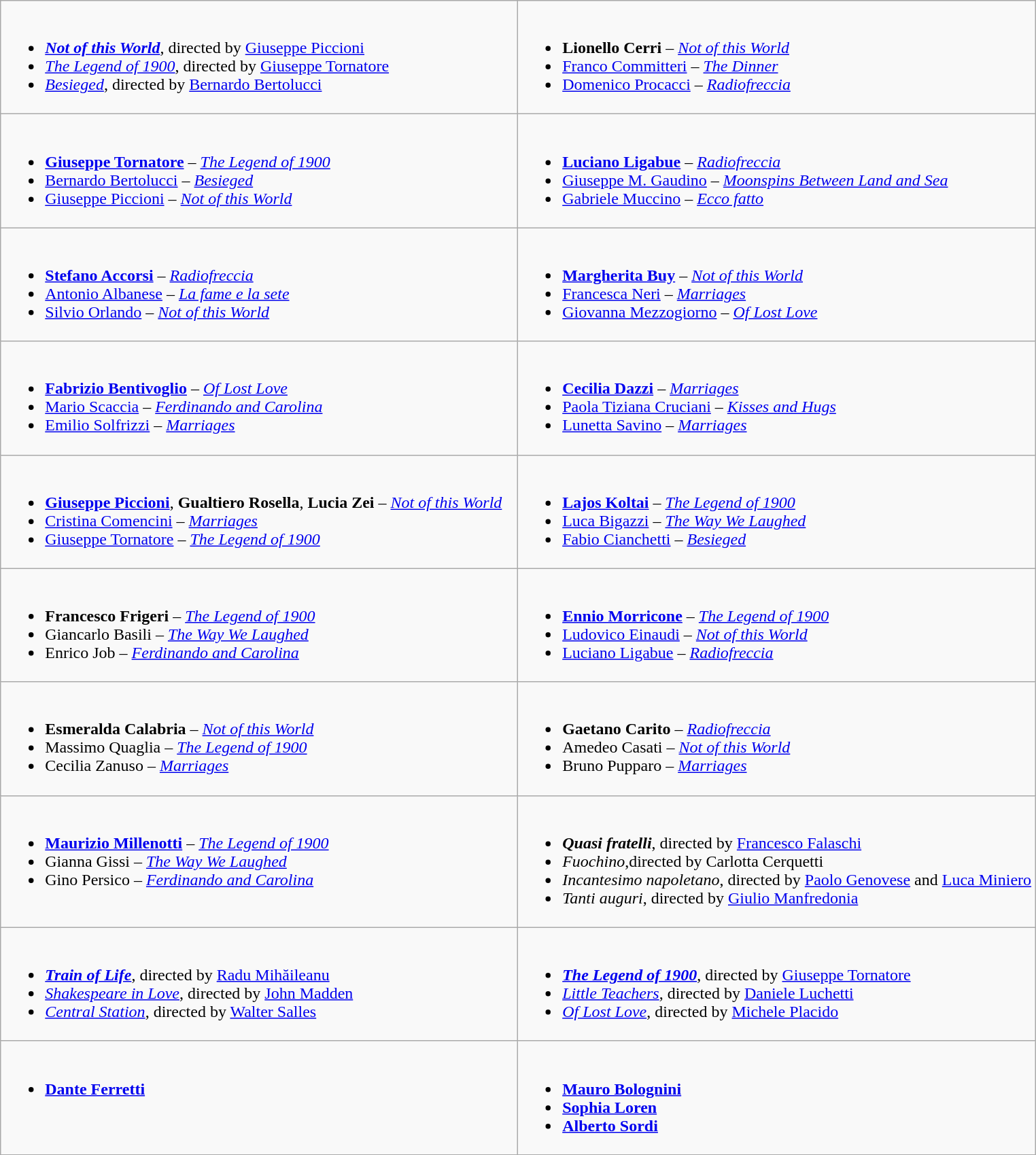<table class="wikitable" role="presentation">
<tr>
<td style="vertical-align:top; width:50%;"><br><ul><li><strong><em><a href='#'>Not of this World</a></em></strong>, directed by <a href='#'>Giuseppe Piccioni</a></li><li><em><a href='#'>The Legend of 1900</a></em>, directed by <a href='#'>Giuseppe Tornatore</a></li><li><em><a href='#'>Besieged</a></em>, directed by <a href='#'>Bernardo Bertolucci</a></li></ul></td>
<td style="vertical-align:top; width:50%;"><br><ul><li><strong>Lionello Cerri</strong> – <em><a href='#'>Not of this World</a></em></li><li><a href='#'>Franco Committeri</a> – <em><a href='#'>The Dinner</a></em></li><li><a href='#'>Domenico Procacci</a> – <em><a href='#'>Radiofreccia</a></em></li></ul></td>
</tr>
<tr>
<td style="vertical-align:top; width:50%;"><br><ul><li><strong><a href='#'>Giuseppe Tornatore</a></strong> – <em><a href='#'>The Legend of 1900</a></em></li><li><a href='#'>Bernardo Bertolucci</a> – <em><a href='#'>Besieged</a></em></li><li><a href='#'>Giuseppe Piccioni</a> – <em><a href='#'>Not of this World</a></em></li></ul></td>
<td style="vertical-align:top; width:50%;"><br><ul><li><strong><a href='#'>Luciano Ligabue</a></strong> – <em><a href='#'>Radiofreccia</a></em></li><li><a href='#'>Giuseppe M. Gaudino</a> – <em><a href='#'>Moonspins Between Land and Sea</a></em></li><li><a href='#'>Gabriele Muccino</a> – <em><a href='#'>Ecco fatto</a></em></li></ul></td>
</tr>
<tr>
<td style="vertical-align:top; width:50%;"><br><ul><li><strong><a href='#'>Stefano Accorsi</a></strong> – <em><a href='#'>Radiofreccia</a></em></li><li><a href='#'>Antonio Albanese</a> – <em><a href='#'>La fame e la sete</a></em></li><li><a href='#'>Silvio Orlando</a> – <em><a href='#'>Not of this World</a></em></li></ul></td>
<td style="vertical-align:top; width:50%;"><br><ul><li><strong><a href='#'>Margherita Buy</a></strong> – <em><a href='#'>Not of this World</a></em></li><li><a href='#'>Francesca Neri</a> – <em><a href='#'>Marriages</a></em></li><li><a href='#'>Giovanna Mezzogiorno</a> – <em><a href='#'>Of Lost Love</a></em></li></ul></td>
</tr>
<tr>
<td style="vertical-align:top; width:50%;"><br><ul><li><strong><a href='#'>Fabrizio Bentivoglio</a></strong> – <em><a href='#'>Of Lost Love</a></em></li><li><a href='#'>Mario Scaccia</a> – <em><a href='#'>Ferdinando and Carolina</a></em></li><li><a href='#'>Emilio Solfrizzi</a> – <em><a href='#'>Marriages</a></em></li></ul></td>
<td style="vertical-align:top; width:50%;"><br><ul><li><strong><a href='#'>Cecilia Dazzi</a></strong> – <em><a href='#'>Marriages</a></em></li><li><a href='#'>Paola Tiziana Cruciani</a> – <em><a href='#'>Kisses and Hugs</a></em></li><li><a href='#'>Lunetta Savino</a> – <em><a href='#'>Marriages</a></em></li></ul></td>
</tr>
<tr>
<td style="vertical-align:top; width:50%;"><br><ul><li><strong><a href='#'>Giuseppe Piccioni</a></strong>, <strong>Gualtiero Rosella</strong>, <strong>Lucia Zei</strong> – <em><a href='#'>Not of this World</a></em></li><li><a href='#'>Cristina Comencini</a> – <em><a href='#'>Marriages</a></em></li><li><a href='#'>Giuseppe Tornatore</a> – <em><a href='#'>The Legend of 1900</a></em></li></ul></td>
<td style="vertical-align:top; width:50%;"><br><ul><li><strong><a href='#'>Lajos Koltai</a></strong> – <em><a href='#'>The Legend of 1900</a></em></li><li><a href='#'>Luca Bigazzi</a> – <em><a href='#'>The Way We Laughed</a></em></li><li><a href='#'>Fabio Cianchetti</a> – <em><a href='#'>Besieged</a></em></li></ul></td>
</tr>
<tr>
<td style="vertical-align:top; width:50%;"><br><ul><li><strong>Francesco Frigeri</strong> – <em><a href='#'>The Legend of 1900</a></em></li><li>Giancarlo Basili – <em><a href='#'>The Way We Laughed</a></em></li><li>Enrico Job – <em><a href='#'>Ferdinando and Carolina</a></em></li></ul></td>
<td style="vertical-align:top; width:50%;"><br><ul><li><strong><a href='#'>Ennio Morricone</a></strong> – <em><a href='#'>The Legend of 1900</a></em></li><li><a href='#'>Ludovico Einaudi</a> – <em><a href='#'>Not of this World</a></em></li><li><a href='#'>Luciano Ligabue</a> – <em><a href='#'>Radiofreccia</a></em></li></ul></td>
</tr>
<tr>
<td style="vertical-align:top; width:50%;"><br><ul><li><strong>Esmeralda Calabria</strong> – <em><a href='#'>Not of this World</a></em></li><li>Massimo Quaglia – <em><a href='#'>The Legend of 1900</a></em></li><li>Cecilia Zanuso – <em><a href='#'>Marriages</a></em></li></ul></td>
<td style="vertical-align:top; width:50%;"><br><ul><li><strong>Gaetano Carito</strong> – <em><a href='#'>Radiofreccia</a></em></li><li>Amedeo Casati – <em><a href='#'>Not of this World</a></em></li><li>Bruno Pupparo – <em><a href='#'>Marriages</a></em></li></ul></td>
</tr>
<tr>
<td style="vertical-align:top; width:50%;"><br><ul><li><strong><a href='#'>Maurizio Millenotti</a></strong> – <em><a href='#'>The Legend of 1900</a></em></li><li>Gianna Gissi – <em><a href='#'>The Way We Laughed</a></em></li><li>Gino Persico – <em><a href='#'>Ferdinando and Carolina</a></em></li></ul></td>
<td style="vertical-align:top; width:50%;"><br><ul><li><strong><em>Quasi fratelli</em></strong>, directed by <a href='#'>Francesco Falaschi</a></li><li><em>Fuochino</em>,directed by Carlotta Cerquetti</li><li><em>Incantesimo napoletano</em>, directed by <a href='#'>Paolo Genovese</a> and <a href='#'>Luca Miniero</a></li><li><em>Tanti auguri</em>, directed by <a href='#'>Giulio Manfredonia</a></li></ul></td>
</tr>
<tr>
<td style="vertical-align:top; width:50%;"><br><ul><li><strong><em><a href='#'>Train of Life</a></em></strong>, directed by <a href='#'>Radu Mihăileanu</a></li><li><em><a href='#'>Shakespeare in Love</a></em>, directed by <a href='#'>John Madden</a></li><li><em><a href='#'>Central Station</a></em>, directed by <a href='#'>Walter Salles</a></li></ul></td>
<td style="vertical-align:top; width:50%;"><br><ul><li><strong><em><a href='#'>The Legend of 1900</a></em></strong>, directed by <a href='#'>Giuseppe Tornatore</a></li><li><em><a href='#'>Little Teachers</a></em>, directed by <a href='#'>Daniele Luchetti</a></li><li><em><a href='#'>Of Lost Love</a></em>, directed by <a href='#'>Michele Placido</a></li></ul></td>
</tr>
<tr>
<td style="vertical-align:top; width:50%;"><br><ul><li><strong><a href='#'>Dante Ferretti</a></strong></li></ul></td>
<td style="vertical-align:top; width:50%;"><br><ul><li><strong><a href='#'>Mauro Bolognini</a></strong></li><li><strong><a href='#'>Sophia Loren</a></strong></li><li><strong><a href='#'>Alberto Sordi</a></strong></li></ul></td>
</tr>
</table>
